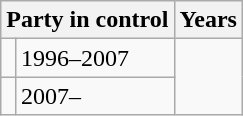<table class="wikitable">
<tr>
<th colspan="2">Party in control</th>
<th>Years</th>
</tr>
<tr>
<td></td>
<td>1996–2007</td>
</tr>
<tr>
<td></td>
<td>2007–</td>
</tr>
</table>
